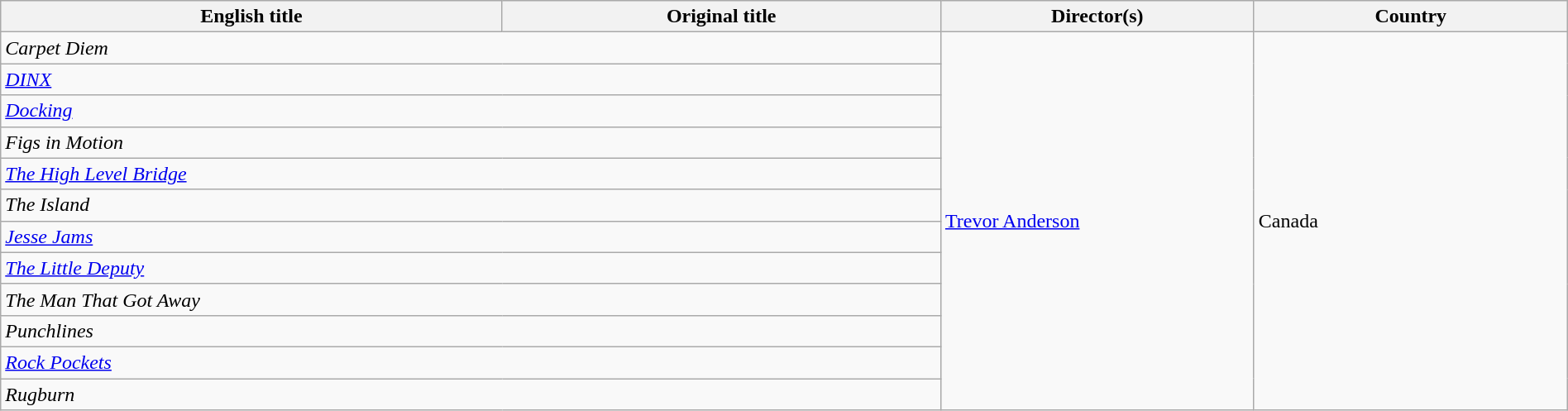<table class="wikitable" width=100%>
<tr>
<th scope="col" width="32%">English title</th>
<th scope="col" width="28%">Original title</th>
<th scope="col" width="20%">Director(s)</th>
<th scope="col" width="20%">Country</th>
</tr>
<tr>
<td colspan=2><em>Carpet Diem</em></td>
<td rowspan=12><a href='#'>Trevor Anderson</a></td>
<td rowspan=12>Canada</td>
</tr>
<tr>
<td colspan=2><em><a href='#'>DINX</a></em></td>
</tr>
<tr>
<td colspan=2><em><a href='#'>Docking</a></em></td>
</tr>
<tr>
<td colspan=2><em>Figs in Motion</em></td>
</tr>
<tr>
<td colspan=2><em><a href='#'>The High Level Bridge</a></em></td>
</tr>
<tr>
<td colspan=2><em>The Island</em></td>
</tr>
<tr>
<td colspan=2><em><a href='#'>Jesse Jams</a></em></td>
</tr>
<tr>
<td colspan=2><em><a href='#'>The Little Deputy</a></em></td>
</tr>
<tr>
<td colspan=2><em>The Man That Got Away</em></td>
</tr>
<tr>
<td colspan=2><em>Punchlines</em></td>
</tr>
<tr>
<td colspan=2><em><a href='#'>Rock Pockets</a></em></td>
</tr>
<tr>
<td colspan=2><em>Rugburn</em></td>
</tr>
</table>
